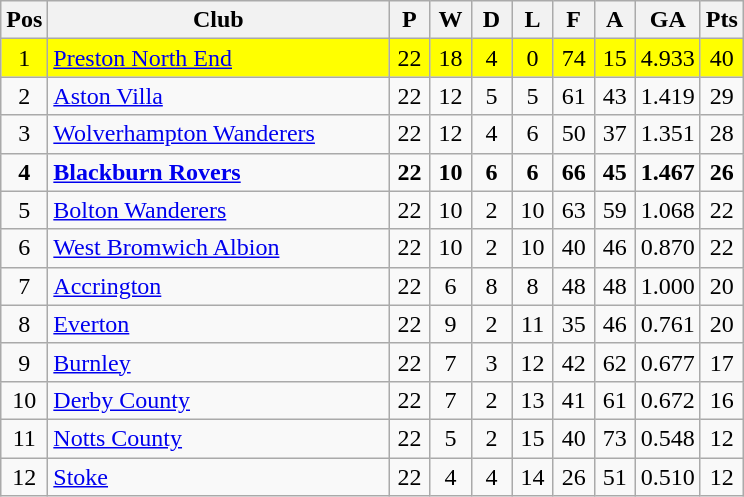<table class="wikitable" style="text-align:center">
<tr>
<th width="20">Pos</th>
<th width="220">Club</th>
<th width="20">P</th>
<th width="20">W</th>
<th width="20">D</th>
<th width="20">L</th>
<th width="20">F</th>
<th width="20">A</th>
<th>GA</th>
<th width="20">Pts</th>
</tr>
<tr bgcolor="#FFFF00">
<td>1</td>
<td align="left"><a href='#'>Preston North End</a></td>
<td>22</td>
<td>18</td>
<td>4</td>
<td>0</td>
<td>74</td>
<td>15</td>
<td>4.933</td>
<td>40</td>
</tr>
<tr>
<td>2</td>
<td align="left"><a href='#'>Aston Villa</a></td>
<td>22</td>
<td>12</td>
<td>5</td>
<td>5</td>
<td>61</td>
<td>43</td>
<td>1.419</td>
<td>29</td>
</tr>
<tr>
<td>3</td>
<td align="left"><a href='#'>Wolverhampton Wanderers</a></td>
<td>22</td>
<td>12</td>
<td>4</td>
<td>6</td>
<td>50</td>
<td>37</td>
<td>1.351</td>
<td>28</td>
</tr>
<tr>
<td><strong>4</strong></td>
<td align="left"><strong><a href='#'>Blackburn Rovers</a></strong></td>
<td><strong>22</strong></td>
<td><strong>10</strong></td>
<td><strong>6</strong></td>
<td><strong>6</strong></td>
<td><strong>66</strong></td>
<td><strong>45</strong></td>
<td><strong>1.467</strong></td>
<td><strong>26</strong></td>
</tr>
<tr>
<td>5</td>
<td align="left"><a href='#'>Bolton Wanderers</a></td>
<td>22</td>
<td>10</td>
<td>2</td>
<td>10</td>
<td>63</td>
<td>59</td>
<td>1.068</td>
<td>22</td>
</tr>
<tr>
<td>6</td>
<td align="left"><a href='#'>West Bromwich Albion</a></td>
<td>22</td>
<td>10</td>
<td>2</td>
<td>10</td>
<td>40</td>
<td>46</td>
<td>0.870</td>
<td>22</td>
</tr>
<tr>
<td>7</td>
<td align="left"><a href='#'>Accrington</a></td>
<td>22</td>
<td>6</td>
<td>8</td>
<td>8</td>
<td>48</td>
<td>48</td>
<td>1.000</td>
<td>20</td>
</tr>
<tr>
<td>8</td>
<td align="left"><a href='#'>Everton</a></td>
<td>22</td>
<td>9</td>
<td>2</td>
<td>11</td>
<td>35</td>
<td>46</td>
<td>0.761</td>
<td>20</td>
</tr>
<tr>
<td>9</td>
<td align="left"><a href='#'>Burnley</a></td>
<td>22</td>
<td>7</td>
<td>3</td>
<td>12</td>
<td>42</td>
<td>62</td>
<td>0.677</td>
<td>17</td>
</tr>
<tr>
<td>10</td>
<td align="left"><a href='#'>Derby County</a></td>
<td>22</td>
<td>7</td>
<td>2</td>
<td>13</td>
<td>41</td>
<td>61</td>
<td>0.672</td>
<td>16</td>
</tr>
<tr>
<td>11</td>
<td align="left"><a href='#'>Notts County</a></td>
<td>22</td>
<td>5</td>
<td>2</td>
<td>15</td>
<td>40</td>
<td>73</td>
<td>0.548</td>
<td>12</td>
</tr>
<tr>
<td>12</td>
<td align="left"><a href='#'>Stoke</a></td>
<td>22</td>
<td>4</td>
<td>4</td>
<td>14</td>
<td>26</td>
<td>51</td>
<td>0.510</td>
<td>12</td>
</tr>
</table>
